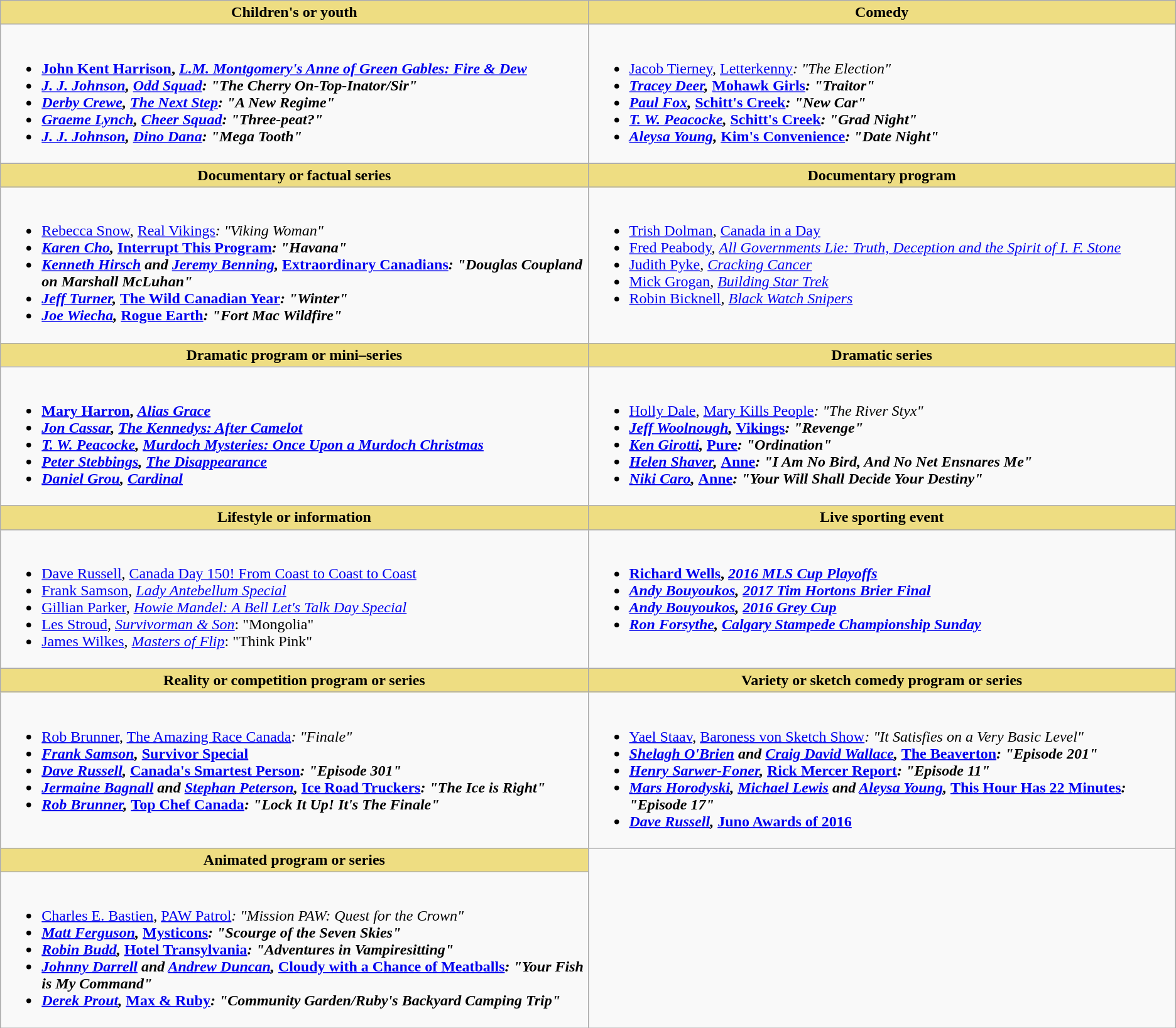<table class="wikitable" style="width=100%">
<tr>
<th style="background:#EEDD82; width:50%">Children's or youth</th>
<th style="background:#EEDD82; width:50%">Comedy</th>
</tr>
<tr>
<td valign="top"><br><ul><li> <strong><a href='#'>John Kent Harrison</a>, <em><a href='#'>L.M. Montgomery's Anne of Green Gables: Fire & Dew</a><strong><em></li><li><a href='#'>J. J. Johnson</a>, </em><a href='#'>Odd Squad</a><em>: "The Cherry On-Top-Inator/Sir"</li><li><a href='#'>Derby Crewe</a>, </em><a href='#'>The Next Step</a><em>: "A New Regime"</li><li><a href='#'>Graeme Lynch</a>, </em><a href='#'>Cheer Squad</a><em>: "Three-peat?"</li><li><a href='#'>J. J. Johnson</a>, </em><a href='#'>Dino Dana</a><em>: "Mega Tooth"</li></ul></td>
<td valign="top"><br><ul><li> </strong><a href='#'>Jacob Tierney</a>, </em><a href='#'>Letterkenny</a><em>: "The Election"<strong></li><li><a href='#'>Tracey Deer</a>, </em><a href='#'>Mohawk Girls</a><em>: "Traitor"</li><li><a href='#'>Paul Fox</a>, </em><a href='#'>Schitt's Creek</a><em>: "New Car"</li><li><a href='#'>T. W. Peacocke</a>, </em><a href='#'>Schitt's Creek</a><em>: "Grad Night"</li><li><a href='#'>Aleysa Young</a>, </em><a href='#'>Kim's Convenience</a><em>: "Date Night"</li></ul></td>
</tr>
<tr>
<th style="background:#EEDD82; width:50%">Documentary or factual series</th>
<th style="background:#EEDD82; width:50%">Documentary program</th>
</tr>
<tr>
<td valign="top"><br><ul><li> </strong><a href='#'>Rebecca Snow</a>, </em><a href='#'>Real Vikings</a><em>: "Viking Woman"<strong></li><li><a href='#'>Karen Cho</a>, </em><a href='#'>Interrupt This Program</a><em>: "Havana"</li><li><a href='#'>Kenneth Hirsch</a> and <a href='#'>Jeremy Benning</a>, </em><a href='#'>Extraordinary Canadians</a><em>: "Douglas Coupland on Marshall McLuhan"</li><li><a href='#'>Jeff Turner</a>, </em><a href='#'>The Wild Canadian Year</a><em>: "Winter"</li><li><a href='#'>Joe Wiecha</a>, </em><a href='#'>Rogue Earth</a><em>: "Fort Mac Wildfire"</li></ul></td>
<td valign="top"><br><ul><li> </strong><a href='#'>Trish Dolman</a>, </em><a href='#'>Canada in a Day</a></em></strong></li><li><a href='#'>Fred Peabody</a>, <em><a href='#'>All Governments Lie: Truth, Deception and the Spirit of I. F. Stone</a></em></li><li><a href='#'>Judith Pyke</a>, <em><a href='#'>Cracking Cancer</a></em></li><li><a href='#'>Mick Grogan</a>, <em><a href='#'>Building Star Trek</a></em></li><li><a href='#'>Robin Bicknell</a>, <em><a href='#'>Black Watch Snipers</a></em></li></ul></td>
</tr>
<tr>
<th style="background:#EEDD82; width:50%">Dramatic program or mini–series</th>
<th style="background:#EEDD82; width:50%">Dramatic series</th>
</tr>
<tr>
<td valign="top"><br><ul><li> <strong><a href='#'>Mary Harron</a>, <em><a href='#'>Alias Grace</a><strong><em></li><li><a href='#'>Jon Cassar</a>, </em><a href='#'>The Kennedys: After Camelot</a><em></li><li><a href='#'>T. W. Peacocke</a>, </em><a href='#'>Murdoch Mysteries: Once Upon a Murdoch Christmas</a><em></li><li><a href='#'>Peter Stebbings</a>, </em><a href='#'>The Disappearance</a><em></li><li><a href='#'>Daniel Grou</a>, </em><a href='#'>Cardinal</a><em></li></ul></td>
<td valign="top"><br><ul><li> </strong><a href='#'>Holly Dale</a>, </em><a href='#'>Mary Kills People</a><em>: "The River Styx"<strong></li><li><a href='#'>Jeff Woolnough</a>, </em><a href='#'>Vikings</a><em>: "Revenge"</li><li><a href='#'>Ken Girotti</a>, </em><a href='#'>Pure</a><em>: "Ordination"</li><li><a href='#'>Helen Shaver</a>, </em><a href='#'>Anne</a><em>: "I Am No Bird, And No Net Ensnares Me"</li><li><a href='#'>Niki Caro</a>, </em><a href='#'>Anne</a><em>: "Your Will Shall Decide Your Destiny"</li></ul></td>
</tr>
<tr>
<th style="background:#EEDD82; width:50%">Lifestyle or information</th>
<th style="background:#EEDD82; width:50%">Live sporting event</th>
</tr>
<tr>
<td valign="top"><br><ul><li> </strong><a href='#'>Dave Russell</a>, </em><a href='#'>Canada Day 150! From Coast to Coast to Coast</a></em></strong></li><li><a href='#'>Frank Samson</a>, <em><a href='#'>Lady Antebellum Special</a></em></li><li><a href='#'>Gillian Parker</a>, <em><a href='#'>Howie Mandel: A Bell Let's Talk Day Special</a></em></li><li><a href='#'>Les Stroud</a>, <em><a href='#'>Survivorman & Son</a></em>: "Mongolia"</li><li><a href='#'>James Wilkes</a>, <em><a href='#'>Masters of Flip</a></em>: "Think Pink"</li></ul></td>
<td valign="top"><br><ul><li> <strong><a href='#'>Richard Wells</a>, <em><a href='#'>2016 MLS Cup Playoffs</a><strong><em></li><li><a href='#'>Andy Bouyoukos</a>, </em><a href='#'>2017 Tim Hortons Brier Final</a><em></li><li><a href='#'>Andy Bouyoukos</a>, </em><a href='#'>2016 Grey Cup</a><em></li><li><a href='#'>Ron Forsythe</a>, </em><a href='#'>Calgary Stampede Championship Sunday</a><em></li></ul></td>
</tr>
<tr>
<th style="background:#EEDD82; width:50%">Reality or competition program or series</th>
<th style="background:#EEDD82; width:50%">Variety or sketch comedy program or series</th>
</tr>
<tr>
<td valign="top"><br><ul><li> </strong><a href='#'>Rob Brunner</a>, </em><a href='#'>The Amazing Race Canada</a><em>: "Finale"<strong></li><li><a href='#'>Frank Samson</a>, </em><a href='#'>Survivor Special</a><em></li><li><a href='#'>Dave Russell</a>, </em><a href='#'>Canada's Smartest Person</a><em>: "Episode 301"</li><li><a href='#'>Jermaine Bagnall</a> and <a href='#'>Stephan Peterson</a>, </em><a href='#'>Ice Road Truckers</a><em>: "The Ice is Right"</li><li><a href='#'>Rob Brunner</a>, </em><a href='#'>Top Chef Canada</a><em>: "Lock It Up! It's The Finale"</li></ul></td>
<td valign="top"><br><ul><li> </strong><a href='#'>Yael Staav</a>, </em><a href='#'>Baroness von Sketch Show</a><em>: "It Satisfies on a Very Basic Level"<strong></li><li><a href='#'>Shelagh O'Brien</a> and <a href='#'>Craig David Wallace</a>, </em><a href='#'>The Beaverton</a><em>: "Episode 201"</li><li><a href='#'>Henry Sarwer-Foner</a>, </em><a href='#'>Rick Mercer Report</a><em>: "Episode 11"</li><li><a href='#'>Mars Horodyski</a>, <a href='#'>Michael Lewis</a> and <a href='#'>Aleysa Young</a>, </em><a href='#'>This Hour Has 22 Minutes</a><em>: "Episode 17"</li><li><a href='#'>Dave Russell</a>, </em><a href='#'>Juno Awards of 2016</a><em></li></ul></td>
</tr>
<tr>
<th style="background:#EEDD82; width:50%">Animated program or series</th>
</tr>
<tr>
<td valign="top"><br><ul><li> </strong><a href='#'>Charles E. Bastien</a>, </em><a href='#'>PAW Patrol</a><em>: "Mission PAW: Quest for the Crown"<strong></li><li><a href='#'>Matt Ferguson</a>, </em><a href='#'>Mysticons</a><em>: "Scourge of the Seven Skies"</li><li><a href='#'>Robin Budd</a>, </em><a href='#'>Hotel Transylvania</a><em>: "Adventures in Vampiresitting"</li><li><a href='#'>Johnny Darrell</a> and <a href='#'>Andrew Duncan</a>, </em><a href='#'>Cloudy with a Chance of Meatballs</a><em>: "Your Fish is My Command"</li><li><a href='#'>Derek Prout</a>, </em><a href='#'>Max & Ruby</a><em>: "Community Garden/Ruby's Backyard Camping Trip"</li></ul></td>
</tr>
</table>
